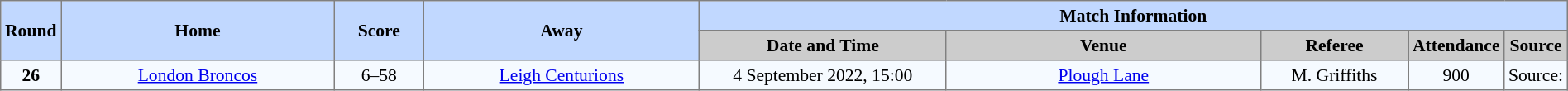<table border=1 style="border-collapse:collapse; font-size:90%; text-align:center;" cellpadding=3 cellspacing=0 width=100%>
<tr style="background:#c1d8ff;">
<th scope="col" rowspan=2 width=1%>Round</th>
<th scope="col" rowspan=2 width=19%>Home</th>
<th scope="col" rowspan=2 width=6%>Score</th>
<th scope="col" rowspan=2 width=19%>Away</th>
<th colspan=5>Match Information</th>
</tr>
<tr style="background:#cccccc;">
<th scope="col" width=17%>Date and Time</th>
<th scope="col" width=22%>Venue</th>
<th scope="col" width=10%>Referee</th>
<th scope="col" width=7%>Attendance</th>
<th scope="col" width=7%>Source</th>
</tr>
<tr style="background:#f5faff;">
<td><strong>26</strong></td>
<td> <a href='#'>London Broncos</a></td>
<td>6–58</td>
<td> <a href='#'>Leigh Centurions</a></td>
<td>4 September 2022, 15:00</td>
<td><a href='#'>Plough Lane</a></td>
<td>M. Griffiths</td>
<td>900</td>
<td>Source:</td>
</tr>
</table>
